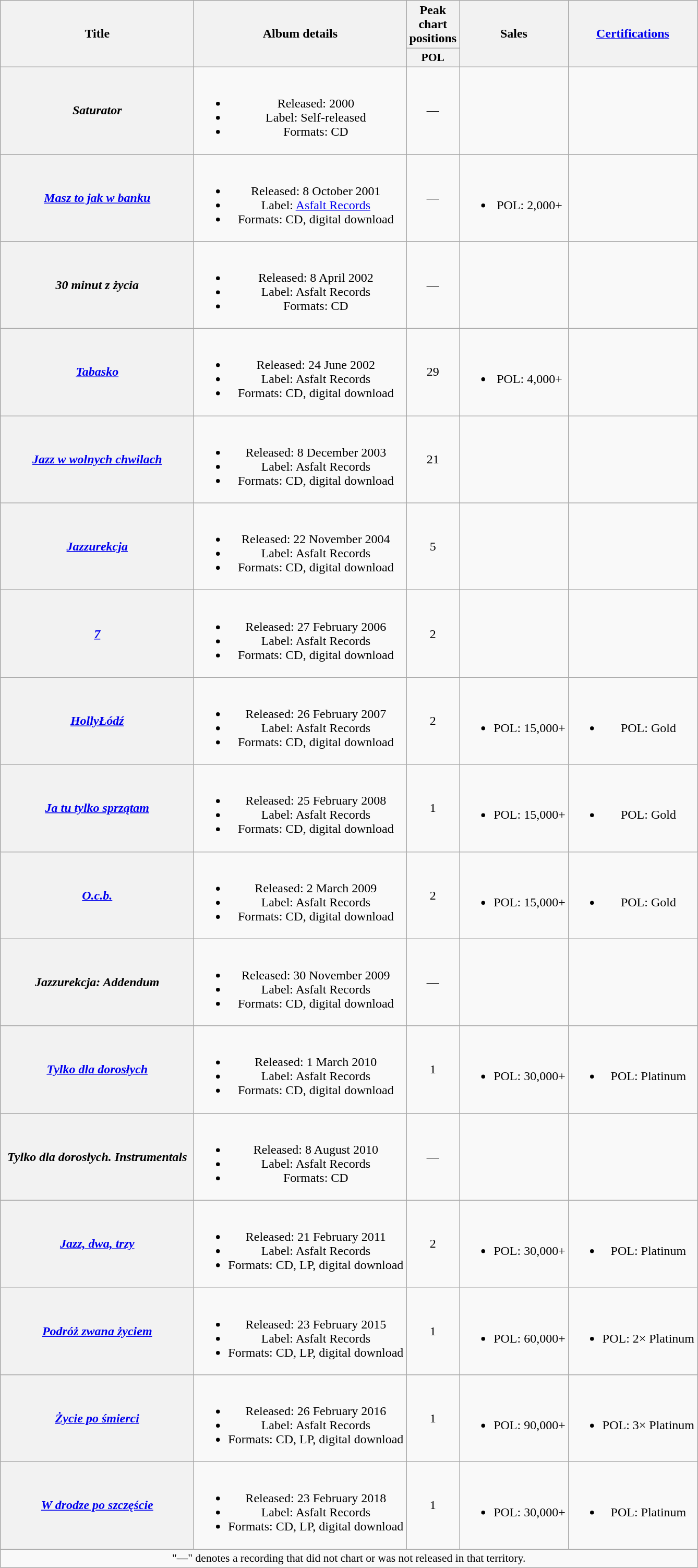<table class="wikitable plainrowheaders" style="text-align:center;">
<tr>
<th scope="col" rowspan="2" style="width:15em;">Title</th>
<th scope="col" rowspan="2">Album details</th>
<th scope="col" colspan="1">Peak chart positions</th>
<th scope="col" rowspan="2">Sales</th>
<th scope="col" rowspan="2"><a href='#'>Certifications</a></th>
</tr>
<tr>
<th scope="col" style="width:3em;font-size:90%;">POL<br></th>
</tr>
<tr>
<th scope="row"><em>Saturator</em></th>
<td><br><ul><li>Released: 2000</li><li>Label: Self-released</li><li>Formats: CD</li></ul></td>
<td>—</td>
<td></td>
<td></td>
</tr>
<tr>
<th scope="row"><em><a href='#'>Masz to jak w banku</a></em></th>
<td><br><ul><li>Released: 8 October 2001</li><li>Label: <a href='#'>Asfalt Records</a></li><li>Formats: CD, digital download</li></ul></td>
<td>—</td>
<td><br><ul><li>POL: 2,000+</li></ul></td>
<td></td>
</tr>
<tr>
<th scope="row"><em>30 minut z życia</em></th>
<td><br><ul><li>Released: 8 April 2002</li><li>Label: Asfalt Records</li><li>Formats: CD</li></ul></td>
<td>—</td>
<td></td>
<td></td>
</tr>
<tr>
<th scope="row"><em><a href='#'>Tabasko</a></em></th>
<td><br><ul><li>Released: 24 June 2002</li><li>Label: Asfalt Records</li><li>Formats: CD, digital download</li></ul></td>
<td>29</td>
<td><br><ul><li>POL: 4,000+</li></ul></td>
<td></td>
</tr>
<tr>
<th scope="row"><em><a href='#'>Jazz w wolnych chwilach</a></em></th>
<td><br><ul><li>Released: 8 December 2003</li><li>Label: Asfalt Records</li><li>Formats: CD, digital download</li></ul></td>
<td>21</td>
<td></td>
<td></td>
</tr>
<tr>
<th scope="row"><em><a href='#'>Jazzurekcja</a></em></th>
<td><br><ul><li>Released: 22 November 2004</li><li>Label: Asfalt Records</li><li>Formats: CD, digital download</li></ul></td>
<td>5</td>
<td></td>
<td></td>
</tr>
<tr>
<th scope="row"><em><a href='#'>7</a></em></th>
<td><br><ul><li>Released: 27 February 2006</li><li>Label: Asfalt Records</li><li>Formats: CD, digital download</li></ul></td>
<td>2</td>
<td></td>
<td></td>
</tr>
<tr>
<th scope="row"><em><a href='#'>HollyŁódź</a></em></th>
<td><br><ul><li>Released: 26 February 2007</li><li>Label: Asfalt Records</li><li>Formats: CD, digital download</li></ul></td>
<td>2</td>
<td><br><ul><li>POL: 15,000+</li></ul></td>
<td><br><ul><li>POL: Gold</li></ul></td>
</tr>
<tr>
<th scope="row"><em><a href='#'>Ja tu tylko sprzątam</a></em></th>
<td><br><ul><li>Released: 25 February 2008</li><li>Label: Asfalt Records</li><li>Formats: CD, digital download</li></ul></td>
<td>1</td>
<td><br><ul><li>POL: 15,000+</li></ul></td>
<td><br><ul><li>POL: Gold</li></ul></td>
</tr>
<tr>
<th scope="row"><em><a href='#'>O.c.b.</a></em></th>
<td><br><ul><li>Released: 2 March 2009</li><li>Label: Asfalt Records</li><li>Formats: CD, digital download</li></ul></td>
<td>2</td>
<td><br><ul><li>POL: 15,000+</li></ul></td>
<td><br><ul><li>POL: Gold</li></ul></td>
</tr>
<tr>
<th scope="row"><em>Jazzurekcja: Addendum</em></th>
<td><br><ul><li>Released: 30 November 2009</li><li>Label: Asfalt Records</li><li>Formats: CD, digital download</li></ul></td>
<td>—</td>
<td></td>
<td></td>
</tr>
<tr>
<th scope="row"><em><a href='#'>Tylko dla dorosłych</a></em></th>
<td><br><ul><li>Released: 1 March 2010</li><li>Label: Asfalt Records</li><li>Formats: CD, digital download</li></ul></td>
<td>1</td>
<td><br><ul><li>POL: 30,000+</li></ul></td>
<td><br><ul><li>POL: Platinum</li></ul></td>
</tr>
<tr>
<th scope="row"><em>Tylko dla dorosłych. Instrumentals</em></th>
<td><br><ul><li>Released: 8 August 2010</li><li>Label: Asfalt Records</li><li>Formats: CD</li></ul></td>
<td>—</td>
<td></td>
<td></td>
</tr>
<tr>
<th scope="row"><em><a href='#'>Jazz, dwa, trzy</a></em></th>
<td><br><ul><li>Released: 21 February 2011</li><li>Label: Asfalt Records</li><li>Formats: CD, LP, digital download</li></ul></td>
<td>2</td>
<td><br><ul><li>POL: 30,000+</li></ul></td>
<td><br><ul><li>POL: Platinum</li></ul></td>
</tr>
<tr>
<th scope="row"><em><a href='#'>Podróż zwana życiem</a></em></th>
<td><br><ul><li>Released: 23 February 2015</li><li>Label: Asfalt Records</li><li>Formats: CD, LP, digital download</li></ul></td>
<td>1</td>
<td><br><ul><li>POL: 60,000+</li></ul></td>
<td><br><ul><li>POL: 2× Platinum</li></ul></td>
</tr>
<tr>
<th scope="row"><em><a href='#'>Życie po śmierci</a></em></th>
<td><br><ul><li>Released: 26 February 2016</li><li>Label: Asfalt Records</li><li>Formats: CD, LP, digital download</li></ul></td>
<td>1</td>
<td><br><ul><li>POL: 90,000+</li></ul></td>
<td><br><ul><li>POL: 3× Platinum</li></ul></td>
</tr>
<tr>
<th scope="row"><em><a href='#'>W drodze po szczęście</a></em></th>
<td><br><ul><li>Released: 23 February 2018</li><li>Label: Asfalt Records</li><li>Formats: CD, LP, digital download</li></ul></td>
<td>1</td>
<td><br><ul><li>POL: 30,000+</li></ul></td>
<td><br><ul><li>POL: Platinum</li></ul></td>
</tr>
<tr>
<td colspan="20" style="font-size:90%">"—" denotes a recording that did not chart or was not released in that territory.</td>
</tr>
</table>
